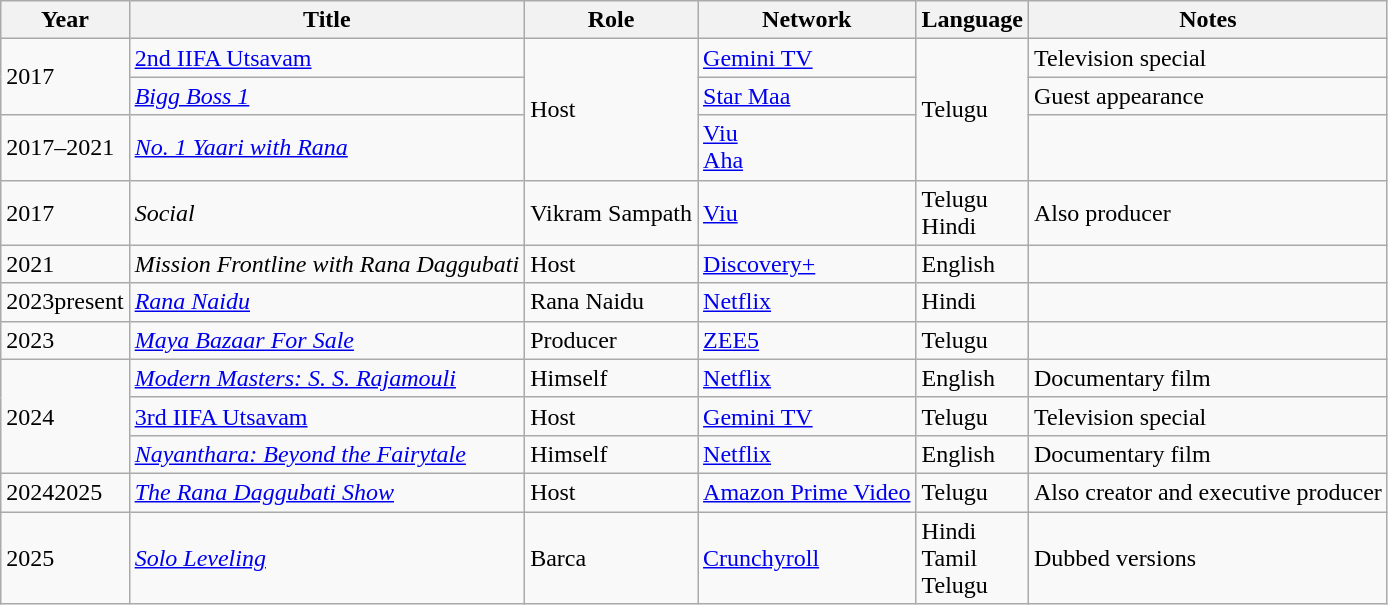<table class="wikitable sortable">
<tr>
<th scope="col">Year</th>
<th scope="col">Title</th>
<th scope="col">Role</th>
<th scope="col">Network</th>
<th scope="col">Language</th>
<th class="unsortable" scope="col">Notes</th>
</tr>
<tr>
<td rowspan="2">2017</td>
<td><a href='#'>2nd IIFA Utsavam</a></td>
<td rowspan="3">Host</td>
<td><a href='#'>Gemini TV</a></td>
<td rowspan="3">Telugu</td>
<td>Television special</td>
</tr>
<tr>
<td><em><a href='#'>Bigg Boss 1</a></em></td>
<td><a href='#'>Star Maa</a></td>
<td>Guest appearance</td>
</tr>
<tr>
<td>2017–2021</td>
<td><em><a href='#'>No. 1 Yaari with Rana</a></em></td>
<td><a href='#'>Viu</a><br><a href='#'>Aha</a></td>
<td></td>
</tr>
<tr>
<td>2017</td>
<td><em>Social</em></td>
<td>Vikram Sampath</td>
<td><a href='#'>Viu</a></td>
<td>Telugu<br>Hindi</td>
<td>Also producer</td>
</tr>
<tr>
<td>2021</td>
<td><em>Mission Frontline with Rana Daggubati</em></td>
<td>Host</td>
<td><a href='#'>Discovery+</a></td>
<td>English</td>
<td></td>
</tr>
<tr>
<td>2023present</td>
<td><em><a href='#'>Rana Naidu</a></em></td>
<td>Rana Naidu</td>
<td><a href='#'>Netflix</a></td>
<td>Hindi</td>
<td></td>
</tr>
<tr>
<td>2023</td>
<td><em><a href='#'>Maya Bazaar For Sale</a></em></td>
<td>Producer</td>
<td><a href='#'>ZEE5</a></td>
<td>Telugu</td>
<td></td>
</tr>
<tr>
<td rowspan="3">2024</td>
<td><em><a href='#'>Modern Masters: S. S. Rajamouli</a></em></td>
<td>Himself</td>
<td><a href='#'>Netflix</a></td>
<td>English</td>
<td>Documentary film</td>
</tr>
<tr>
<td><a href='#'>3rd IIFA Utsavam</a></td>
<td>Host</td>
<td><a href='#'>Gemini TV</a></td>
<td>Telugu</td>
<td>Television special</td>
</tr>
<tr>
<td><em><a href='#'>Nayanthara: Beyond the Fairytale</a></em></td>
<td>Himself</td>
<td><a href='#'>Netflix</a></td>
<td>English</td>
<td>Documentary film</td>
</tr>
<tr>
<td>20242025</td>
<td><em><a href='#'>The Rana Daggubati Show</a></em></td>
<td>Host</td>
<td><a href='#'>Amazon Prime Video</a></td>
<td>Telugu</td>
<td>Also creator and executive producer</td>
</tr>
<tr>
<td>2025</td>
<td><em><a href='#'>Solo Leveling</a></em></td>
<td>Barca</td>
<td><a href='#'>Crunchyroll</a></td>
<td>Hindi<br>Tamil<br>Telugu</td>
<td>Dubbed versions</td>
</tr>
</table>
